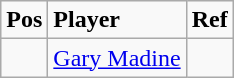<table class="wikitable">
<tr>
<td><strong>Pos</strong></td>
<td><strong>Player</strong></td>
<td><strong>Ref</strong></td>
</tr>
<tr>
<td></td>
<td> <a href='#'>Gary Madine</a></td>
<td></td>
</tr>
</table>
